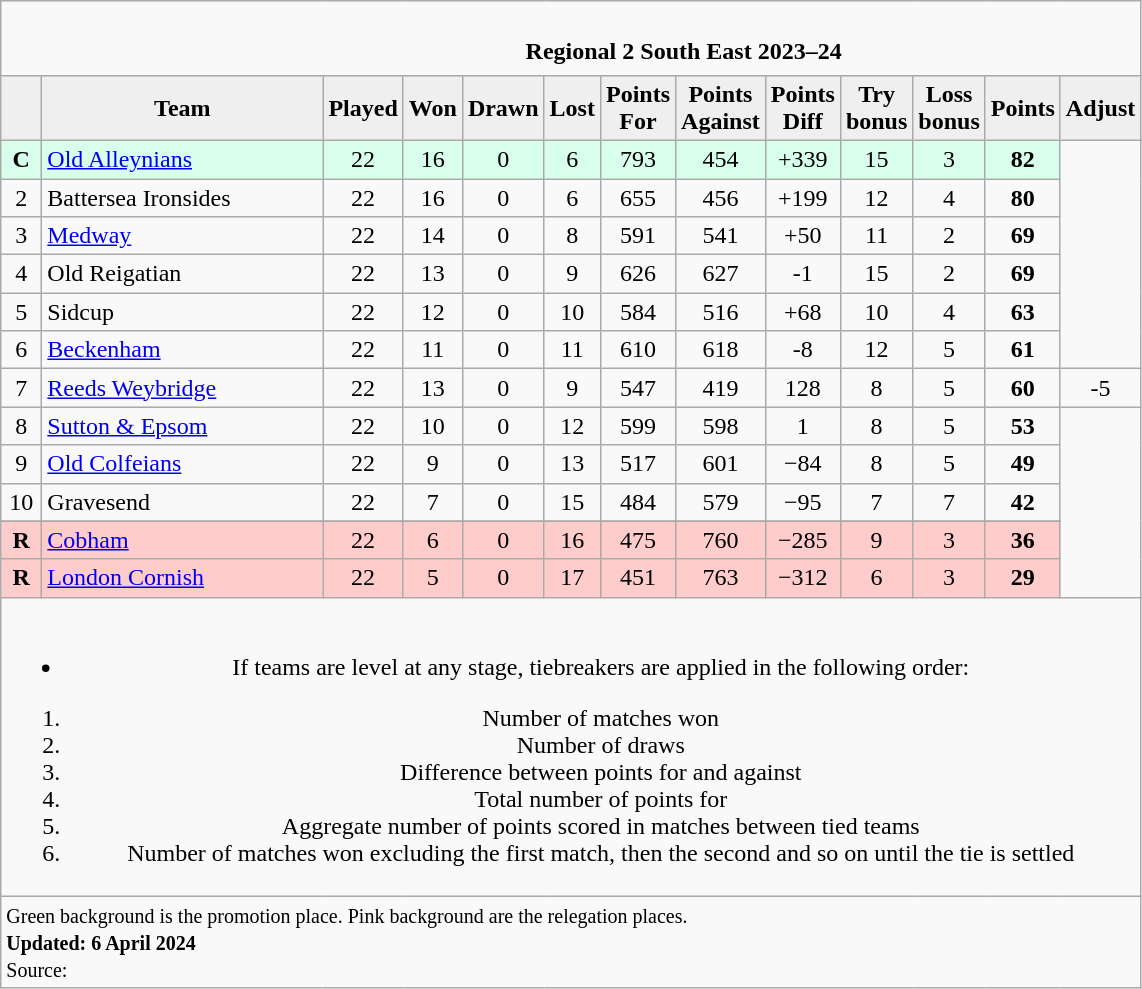<table class="wikitable" style="text-align: center;">
<tr>
<td colspan="15" cellpadding="0" cellspacing="0"><br><table border="0" width="100%" cellpadding="0" cellspacing="0">
<tr>
<td width=20% style="border:0px"></td>
<td style="border:0px"><strong>Regional 2 South East 2023–24</strong></td>
</tr>
</table>
</td>
</tr>
<tr>
<th style="background:#efefef" width="20"></th>
<th style="background:#efefef" width="180">Team</th>
<th style="background:#efefef" width="20">Played</th>
<th style="background:#efefef" width="20">Won</th>
<th style="background:#efefef" width="20">Drawn</th>
<th style="background:#efefef" width="20">Lost</th>
<th style="background:#efefef" width="25">Points For</th>
<th style="background:#efefef" width="20">Points Against</th>
<th style="background:#efefef" width="20">Points Diff</th>
<th style="background:#efefef" width="20">Try bonus</th>
<th style="background:#efefef" width="20">Loss bonus</th>
<th style="background:#efefef" width="20">Points</th>
<th style="background:#efefef" width="20">Adjust</th>
</tr>
<tr style="background:#d8ffeb; text-align:center">
<td><strong>C</strong></td>
<td style="text-align:left;"><a href='#'>Old Alleynians</a></td>
<td>22</td>
<td>16</td>
<td>0</td>
<td>6</td>
<td>793</td>
<td>454</td>
<td>+339</td>
<td>15</td>
<td>3</td>
<td><strong>82</strong></td>
</tr>
<tr>
<td>2</td>
<td style="text-align:left;">Battersea Ironsides</td>
<td>22</td>
<td>16</td>
<td>0</td>
<td>6</td>
<td>655</td>
<td>456</td>
<td>+199</td>
<td>12</td>
<td>4</td>
<td><strong>80</strong></td>
</tr>
<tr>
<td>3</td>
<td style="text-align:left;"><a href='#'>Medway</a></td>
<td>22</td>
<td>14</td>
<td>0</td>
<td>8</td>
<td>591</td>
<td>541</td>
<td>+50</td>
<td>11</td>
<td>2</td>
<td><strong>69</strong></td>
</tr>
<tr>
<td>4</td>
<td style="text-align:left;">Old Reigatian</td>
<td>22</td>
<td>13</td>
<td>0</td>
<td>9</td>
<td>626</td>
<td>627</td>
<td>-1</td>
<td>15</td>
<td>2</td>
<td><strong>69</strong></td>
</tr>
<tr>
<td>5</td>
<td style="text-align:left;">Sidcup</td>
<td>22</td>
<td>12</td>
<td>0</td>
<td>10</td>
<td>584</td>
<td>516</td>
<td>+68</td>
<td>10</td>
<td>4</td>
<td><strong>63</strong></td>
</tr>
<tr>
<td>6</td>
<td style="text-align:left;"><a href='#'>Beckenham</a></td>
<td>22</td>
<td>11</td>
<td>0</td>
<td>11</td>
<td>610</td>
<td>618</td>
<td>-8</td>
<td>12</td>
<td>5</td>
<td><strong>61</strong></td>
</tr>
<tr>
<td>7</td>
<td style="text-align:left;"><a href='#'>Reeds Weybridge</a></td>
<td>22</td>
<td>13</td>
<td>0</td>
<td>9</td>
<td>547</td>
<td>419</td>
<td>128</td>
<td>8</td>
<td>5</td>
<td><strong>60</strong></td>
<td>-5</td>
</tr>
<tr>
<td>8</td>
<td style="text-align:left;"><a href='#'>Sutton & Epsom</a></td>
<td>22</td>
<td>10</td>
<td>0</td>
<td>12</td>
<td>599</td>
<td>598</td>
<td>1</td>
<td>8</td>
<td>5</td>
<td><strong>53</strong></td>
</tr>
<tr>
<td>9</td>
<td style="text-align:left;"><a href='#'>Old Colfeians</a></td>
<td>22</td>
<td>9</td>
<td>0</td>
<td>13</td>
<td>517</td>
<td>601</td>
<td>−84</td>
<td>8</td>
<td>5</td>
<td><strong>49</strong></td>
</tr>
<tr>
<td>10</td>
<td style="text-align:left;">Gravesend</td>
<td>22</td>
<td>7</td>
<td>0</td>
<td>15</td>
<td>484</td>
<td>579</td>
<td>−95</td>
<td>7</td>
<td>7</td>
<td><strong>42</strong></td>
</tr>
<tr>
</tr>
<tr style="background-color:#ffcccc;">
<td><strong>R</strong></td>
<td style="text-align:left;"><a href='#'>Cobham</a></td>
<td>22</td>
<td>6</td>
<td>0</td>
<td>16</td>
<td>475</td>
<td>760</td>
<td>−285</td>
<td>9</td>
<td>3</td>
<td><strong>36</strong></td>
</tr>
<tr style="background-color:#ffcccc;">
<td><strong>R</strong></td>
<td style="text-align:left;"><a href='#'>London Cornish</a></td>
<td>22</td>
<td>5</td>
<td>0</td>
<td>17</td>
<td>451</td>
<td>763</td>
<td>−312</td>
<td>6</td>
<td>3</td>
<td><strong>29</strong></td>
</tr>
<tr>
<td colspan="15"><br><ul><li>If teams are level at any stage, tiebreakers are applied in the following order:</li></ul><ol><li>Number of matches won</li><li>Number of draws</li><li>Difference between points for and against</li><li>Total number of points for</li><li>Aggregate number of points scored in matches between tied teams</li><li>Number of matches won excluding the first match, then the second and so on until the tie is settled</li></ol></td>
</tr>
<tr | style="text-align:left;" |>
<td colspan="15" style="border:0px"><small><span>Green background</span> is the promotion place. <span>Pink background</span> are the relegation places.<br><strong>Updated: 6 April 2024</strong><br> Source:</small></td>
</tr>
</table>
